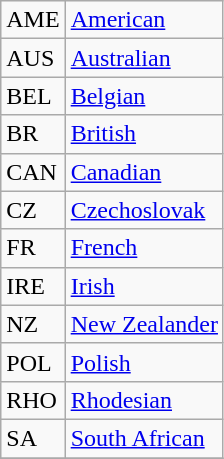<table class="wikitable">
<tr>
<td>AME</td>
<td><a href='#'>American</a></td>
</tr>
<tr>
<td>AUS</td>
<td><a href='#'>Australian</a></td>
</tr>
<tr>
<td>BEL</td>
<td><a href='#'>Belgian</a></td>
</tr>
<tr>
<td>BR</td>
<td><a href='#'>British</a></td>
</tr>
<tr>
<td>CAN</td>
<td><a href='#'>Canadian</a></td>
</tr>
<tr>
<td>CZ</td>
<td><a href='#'>Czechoslovak</a></td>
</tr>
<tr>
<td>FR</td>
<td><a href='#'>French</a></td>
</tr>
<tr>
<td>IRE</td>
<td><a href='#'>Irish</a></td>
</tr>
<tr>
<td>NZ</td>
<td><a href='#'>New Zealander</a></td>
</tr>
<tr>
<td>POL</td>
<td><a href='#'>Polish</a></td>
</tr>
<tr>
<td>RHO</td>
<td><a href='#'>Rhodesian</a></td>
</tr>
<tr>
<td>SA</td>
<td><a href='#'>South African</a></td>
</tr>
<tr>
</tr>
</table>
